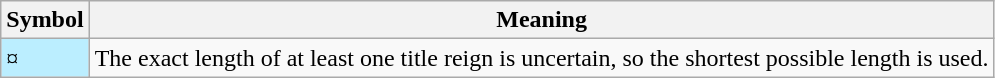<table class="wikitable">
<tr>
<th><strong>Symbol</strong></th>
<th><strong>Meaning</strong></th>
</tr>
<tr>
<td style="background-color:#bbeeff">¤</td>
<td>The exact length of at least one title reign is uncertain, so the shortest possible length is used.</td>
</tr>
</table>
